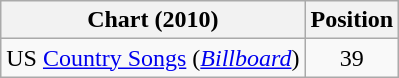<table class="wikitable sortable">
<tr>
<th scope="col">Chart (2010)</th>
<th scope="col">Position</th>
</tr>
<tr>
<td>US <a href='#'>Country Songs</a> (<em><a href='#'>Billboard</a></em>)</td>
<td align="center">39</td>
</tr>
</table>
